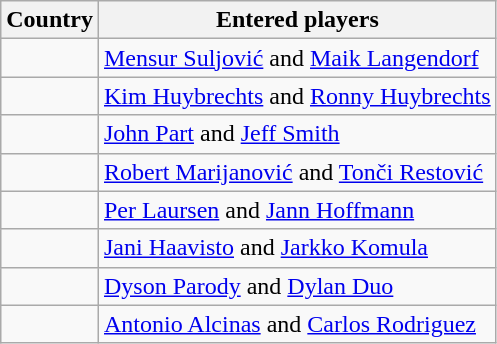<table class="wikitable">
<tr>
<th>Country</th>
<th>Entered players</th>
</tr>
<tr>
<td></td>
<td><a href='#'>Mensur Suljović</a> and <a href='#'>Maik Langendorf</a></td>
</tr>
<tr>
<td></td>
<td><a href='#'>Kim Huybrechts</a> and <a href='#'>Ronny Huybrechts</a></td>
</tr>
<tr>
<td></td>
<td><a href='#'>John Part</a> and <a href='#'>Jeff Smith</a></td>
</tr>
<tr>
<td></td>
<td><a href='#'>Robert Marijanović</a> and <a href='#'>Tonči Restović</a></td>
</tr>
<tr>
<td></td>
<td><a href='#'>Per Laursen</a> and <a href='#'>Jann Hoffmann</a></td>
</tr>
<tr>
<td></td>
<td><a href='#'>Jani Haavisto</a> and <a href='#'>Jarkko Komula</a></td>
</tr>
<tr>
<td></td>
<td><a href='#'>Dyson Parody</a> and <a href='#'>Dylan Duo</a></td>
</tr>
<tr>
<td></td>
<td><a href='#'>Antonio Alcinas</a> and <a href='#'>Carlos Rodriguez</a></td>
</tr>
</table>
